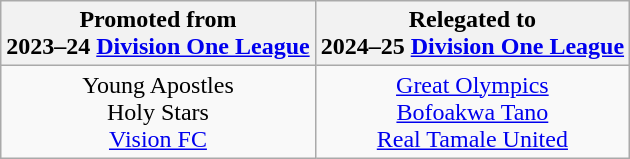<table class="wikitable">
<tr>
<th> Promoted from<br>2023–24 <a href='#'>Division One League</a></th>
<th> Relegated to<br>2024–25 <a href='#'>Division One League</a></th>
</tr>
<tr>
<td align=center>Young Apostles<br>Holy Stars<br><a href='#'>Vision FC</a></td>
<td align=center><a href='#'>Great Olympics</a><br><a href='#'>Bofoakwa Tano</a><br><a href='#'>Real Tamale United</a></td>
</tr>
</table>
